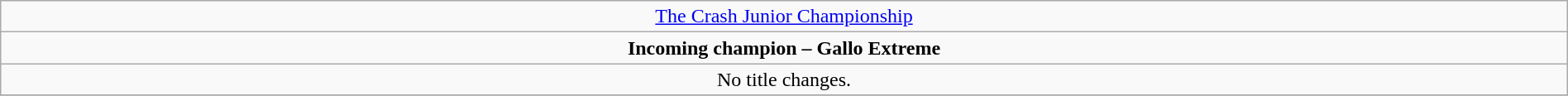<table class="wikitable" style="text-align:center; width:100%;">
<tr>
<td colspan="4" style="text-align: center;"><a href='#'>The Crash Junior Championship</a></td>
</tr>
<tr>
<td colspan="4" style="text-align: center;"><strong>Incoming champion – Gallo Extreme</strong></td>
</tr>
<tr>
<td>No title changes.</td>
</tr>
<tr>
</tr>
</table>
